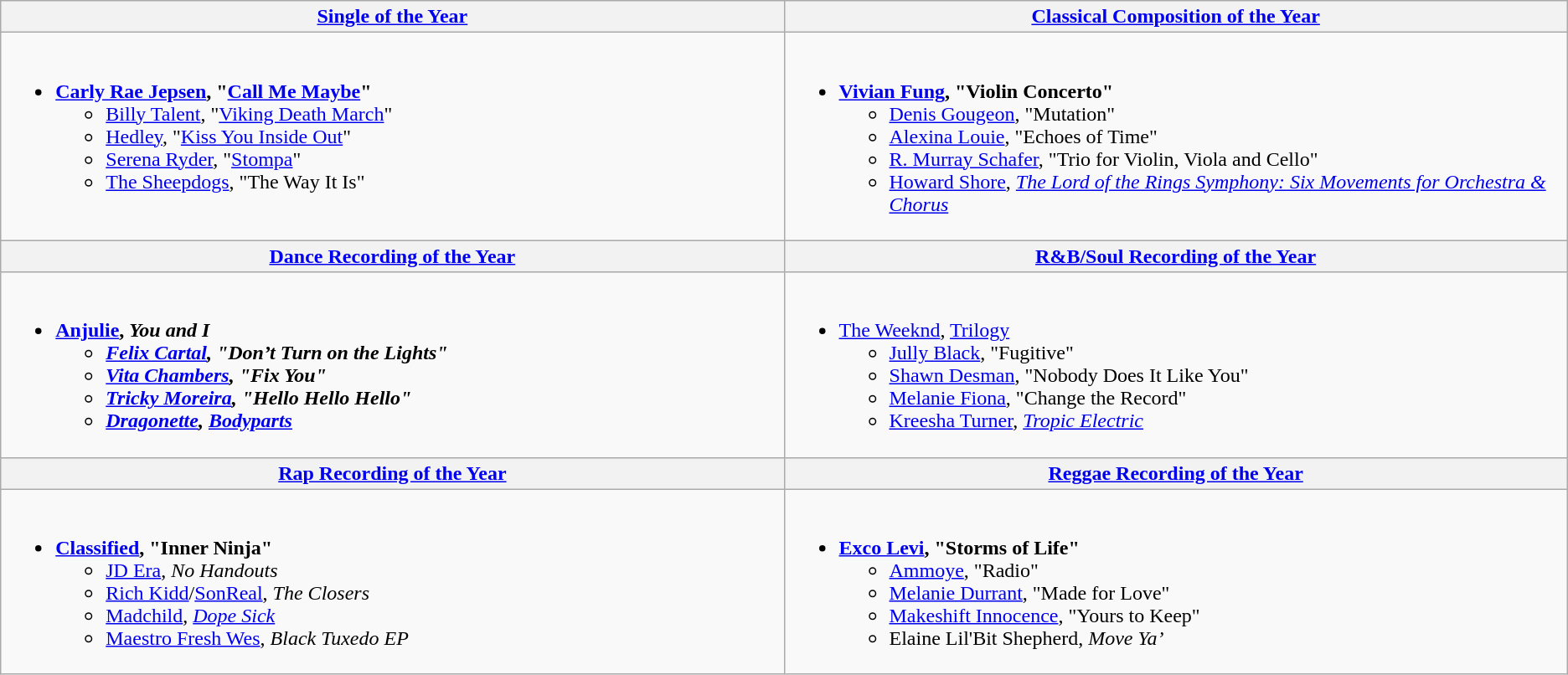<table class=wikitable>
<tr>
<th style="width:50%"><a href='#'>Single of the Year</a></th>
<th style="width:50%"><a href='#'>Classical Composition of the Year</a></th>
</tr>
<tr>
<td valign="top"><br><ul><li> <strong><a href='#'>Carly Rae Jepsen</a>, "<a href='#'>Call Me Maybe</a>"</strong><ul><li><a href='#'>Billy Talent</a>, "<a href='#'>Viking Death March</a>"</li><li><a href='#'>Hedley</a>, "<a href='#'>Kiss You Inside Out</a>"</li><li><a href='#'>Serena Ryder</a>, "<a href='#'>Stompa</a>"</li><li><a href='#'>The Sheepdogs</a>, "The Way It Is"</li></ul></li></ul></td>
<td valign="top"><br><ul><li> <strong><a href='#'>Vivian Fung</a>, "Violin Concerto"</strong><ul><li><a href='#'>Denis Gougeon</a>, "Mutation"</li><li><a href='#'>Alexina Louie</a>, "Echoes of Time"</li><li><a href='#'>R. Murray Schafer</a>, "Trio for Violin, Viola and Cello"</li><li><a href='#'>Howard Shore</a>, <em><a href='#'>The Lord of the Rings Symphony: Six Movements for Orchestra & Chorus</a></em></li></ul></li></ul></td>
</tr>
<tr>
<th style="width:50%"><a href='#'>Dance Recording of the Year</a></th>
<th style="width:50%"><a href='#'>R&B/Soul Recording of the Year</a></th>
</tr>
<tr>
<td valign="top"><br><ul><li> <strong><a href='#'>Anjulie</a>, <em>You and I<strong><em><ul><li><a href='#'>Felix Cartal</a>, "Don’t Turn on the Lights" </li><li><a href='#'>Vita Chambers</a>, "Fix You"</li><li><a href='#'>Tricky Moreira</a>, "Hello Hello Hello"</li><li><a href='#'>Dragonette</a>, </em><a href='#'>Bodyparts</a><em></li></ul></li></ul></td>
<td valign="top"><br><ul><li> </strong><a href='#'>The Weeknd</a>, </em><a href='#'>Trilogy</a></em></strong><ul><li><a href='#'>Jully Black</a>, "Fugitive"</li><li><a href='#'>Shawn Desman</a>, "Nobody Does It Like You"</li><li><a href='#'>Melanie Fiona</a>, "Change the Record"</li><li><a href='#'>Kreesha Turner</a>, <em><a href='#'>Tropic Electric</a></em></li></ul></li></ul></td>
</tr>
<tr>
<th style="width:50%"><a href='#'>Rap Recording of the Year</a></th>
<th style="width:50%"><a href='#'>Reggae Recording of the Year</a></th>
</tr>
<tr>
<td valign="top"><br><ul><li> <strong><a href='#'>Classified</a>, "Inner Ninja" </strong><ul><li><a href='#'>JD Era</a>, <em>No Handouts</em></li><li><a href='#'>Rich Kidd</a>/<a href='#'>SonReal</a>, <em>The Closers</em></li><li><a href='#'>Madchild</a>, <em><a href='#'>Dope Sick</a></em></li><li><a href='#'>Maestro Fresh Wes</a>, <em>Black Tuxedo EP</em></li></ul></li></ul></td>
<td valign="top"><br><ul><li> <strong><a href='#'>Exco Levi</a>, "Storms of Life"</strong><ul><li><a href='#'>Ammoye</a>, "Radio"</li><li><a href='#'>Melanie Durrant</a>, "Made for Love"</li><li><a href='#'>Makeshift Innocence</a>, "Yours to Keep"</li><li>Elaine Lil'Bit Shepherd, <em>Move Ya’</em></li></ul></li></ul></td>
</tr>
</table>
